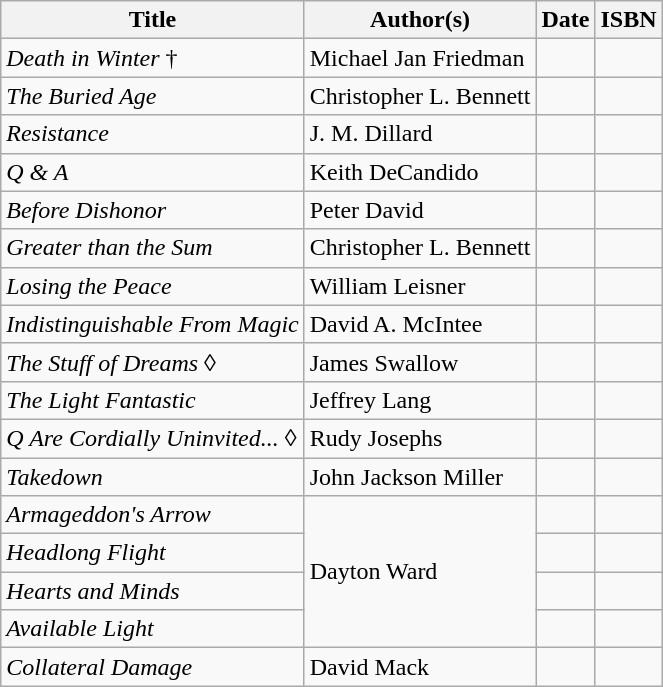<table class="wikitable">
<tr>
<th>Title</th>
<th>Author(s)</th>
<th>Date</th>
<th>ISBN</th>
</tr>
<tr>
<td><em>Death in Winter</em> †</td>
<td>Michael Jan Friedman</td>
<td></td>
<td></td>
</tr>
<tr>
<td><em>The Buried Age</em></td>
<td>Christopher L. Bennett</td>
<td></td>
<td></td>
</tr>
<tr>
<td><em>Resistance</em></td>
<td>J. M. Dillard</td>
<td></td>
<td></td>
</tr>
<tr>
<td><em>Q & A</em></td>
<td>Keith DeCandido</td>
<td></td>
<td></td>
</tr>
<tr>
<td><em>Before Dishonor</em></td>
<td>Peter David</td>
<td></td>
<td></td>
</tr>
<tr>
<td><em>Greater than the Sum</em></td>
<td>Christopher L. Bennett</td>
<td></td>
<td></td>
</tr>
<tr>
<td><em>Losing the Peace</em></td>
<td>William Leisner</td>
<td></td>
<td></td>
</tr>
<tr>
<td><em>Indistinguishable From Magic</em></td>
<td>David A. McIntee</td>
<td></td>
<td></td>
</tr>
<tr>
<td><em>The Stuff of Dreams</em> ◊</td>
<td>James Swallow</td>
<td></td>
<td></td>
</tr>
<tr>
<td><em>The Light Fantastic</em></td>
<td>Jeffrey Lang</td>
<td></td>
<td></td>
</tr>
<tr>
<td><em>Q Are Cordially Uninvited...</em> ◊</td>
<td>Rudy Josephs</td>
<td></td>
<td></td>
</tr>
<tr>
<td><em>Takedown</em></td>
<td>John Jackson Miller</td>
<td></td>
<td></td>
</tr>
<tr>
<td><em>Armageddon's Arrow</em></td>
<td rowspan="4">Dayton Ward</td>
<td></td>
<td></td>
</tr>
<tr>
<td><em>Headlong Flight</em></td>
<td></td>
<td></td>
</tr>
<tr>
<td><em>Hearts and Minds</em></td>
<td></td>
<td></td>
</tr>
<tr>
<td><em>Available Light</em></td>
<td></td>
<td></td>
</tr>
<tr>
<td><em>Collateral Damage</em></td>
<td>David Mack</td>
<td></td>
<td></td>
</tr>
</table>
